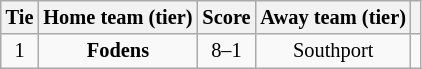<table class="wikitable" style="text-align:center; font-size:85%">
<tr>
<th>Tie</th>
<th>Home team (tier)</th>
<th>Score</th>
<th>Away team (tier)</th>
<th></th>
</tr>
<tr>
<td align="center">1</td>
<td><strong>Fodens</strong></td>
<td align="center">8–1</td>
<td>Southport</td>
<td></td>
</tr>
</table>
